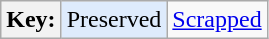<table class="wikitable">
<tr>
<th>Key:</th>
<td style="background:#deebfc;">Preserved</td>
<td><a href='#'>Scrapped</a></td>
</tr>
</table>
